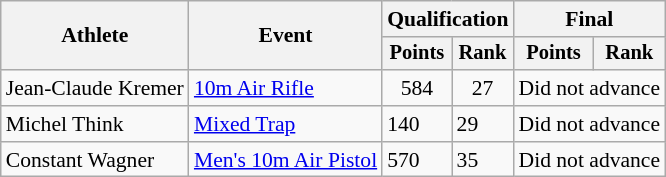<table class="wikitable" style="font-size:90%">
<tr>
<th rowspan="2">Athlete</th>
<th rowspan="2">Event</th>
<th colspan="2">Qualification</th>
<th colspan="2">Final</th>
</tr>
<tr style="font-size:95%">
<th>Points</th>
<th>Rank</th>
<th>Points</th>
<th>Rank</th>
</tr>
<tr align="center">
<td align="left">Jean-Claude Kremer</td>
<td align="left"><a href='#'>10m Air Rifle</a></td>
<td>584</td>
<td>27</td>
<td colspan="2">Did not advance </td>
</tr>
<tr>
<td>Michel Think</td>
<td><a href='#'>Mixed Trap</a></td>
<td>140</td>
<td>29</td>
<td colspan="2">Did not advance</td>
</tr>
<tr>
<td>Constant Wagner</td>
<td><a href='#'>Men's 10m Air Pistol</a></td>
<td>570</td>
<td>35</td>
<td colspan="2">Did not advance </td>
</tr>
</table>
